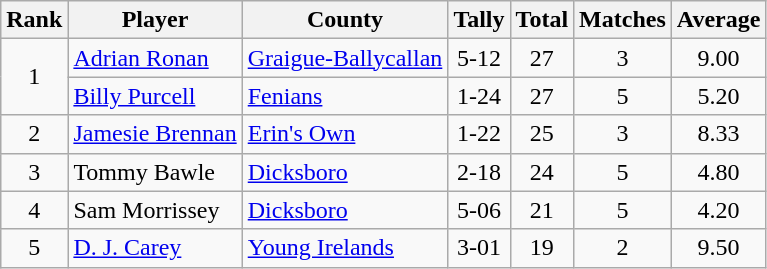<table class="wikitable">
<tr>
<th>Rank</th>
<th>Player</th>
<th>County</th>
<th>Tally</th>
<th>Total</th>
<th>Matches</th>
<th>Average</th>
</tr>
<tr>
<td rowspan=2 align=center>1</td>
<td><a href='#'>Adrian Ronan</a></td>
<td><a href='#'>Graigue-Ballycallan</a></td>
<td align=center>5-12</td>
<td align=center>27</td>
<td align=center>3</td>
<td align=center>9.00</td>
</tr>
<tr>
<td><a href='#'>Billy Purcell</a></td>
<td><a href='#'>Fenians</a></td>
<td align=center>1-24</td>
<td align=center>27</td>
<td align=center>5</td>
<td align=center>5.20</td>
</tr>
<tr>
<td rowspan=1 align=center>2</td>
<td><a href='#'>Jamesie Brennan</a></td>
<td><a href='#'>Erin's Own</a></td>
<td align=center>1-22</td>
<td align=center>25</td>
<td align=center>3</td>
<td align=center>8.33</td>
</tr>
<tr>
<td rowspan=1 align=center>3</td>
<td>Tommy Bawle</td>
<td><a href='#'>Dicksboro</a></td>
<td align=center>2-18</td>
<td align=center>24</td>
<td align=center>5</td>
<td align=center>4.80</td>
</tr>
<tr>
<td rowspan=1 align=center>4</td>
<td>Sam Morrissey</td>
<td><a href='#'>Dicksboro</a></td>
<td align=center>5-06</td>
<td align=center>21</td>
<td align=center>5</td>
<td align=center>4.20</td>
</tr>
<tr>
<td rowspan=1 align=center>5</td>
<td><a href='#'>D. J. Carey</a></td>
<td><a href='#'>Young Irelands</a></td>
<td align=center>3-01</td>
<td align=center>19</td>
<td align=center>2</td>
<td align=center>9.50</td>
</tr>
</table>
